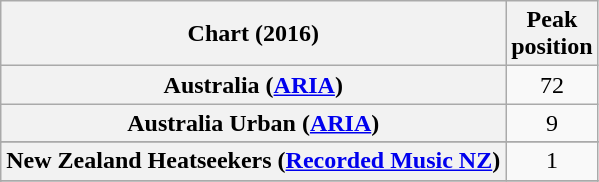<table class="wikitable sortable plainrowheaders" style="text-align:center">
<tr>
<th scope="col">Chart (2016)</th>
<th scope="col">Peak<br>position</th>
</tr>
<tr>
<th scope="row">Australia (<a href='#'>ARIA</a>)</th>
<td>72</td>
</tr>
<tr>
<th scope="row">Australia Urban (<a href='#'>ARIA</a>)</th>
<td>9</td>
</tr>
<tr>
</tr>
<tr>
</tr>
<tr>
</tr>
<tr>
</tr>
<tr>
</tr>
<tr>
<th scope="row">New Zealand Heatseekers (<a href='#'>Recorded Music NZ</a>)</th>
<td>1</td>
</tr>
<tr>
</tr>
<tr>
</tr>
<tr>
</tr>
<tr>
</tr>
<tr>
</tr>
<tr>
</tr>
<tr>
</tr>
<tr>
</tr>
</table>
